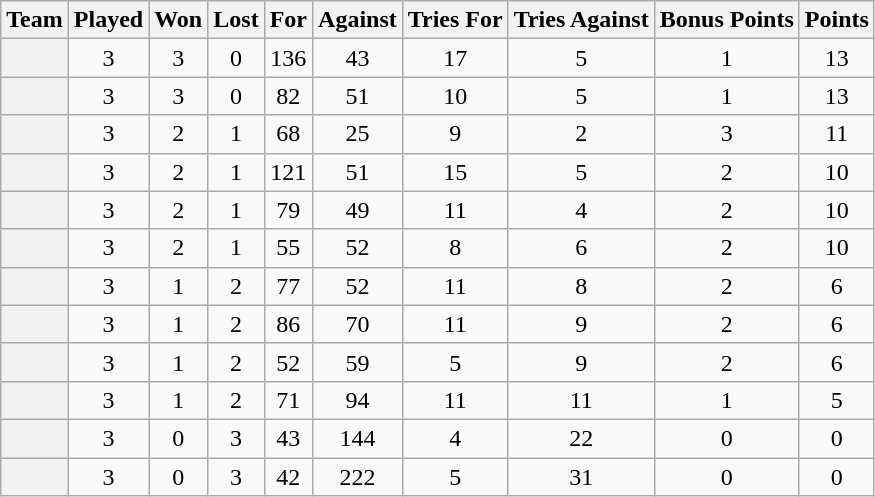<table class="wikitable">
<tr>
<th>Team</th>
<th>Played</th>
<th>Won</th>
<th>Lost</th>
<th>For</th>
<th>Against</th>
<th>Tries For</th>
<th>Tries Against</th>
<th>Bonus Points</th>
<th>Points</th>
</tr>
<tr align=center>
<th style="text-align:left;"></th>
<td>3</td>
<td>3</td>
<td>0</td>
<td>136</td>
<td>43</td>
<td>17</td>
<td>5</td>
<td>1</td>
<td>13</td>
</tr>
<tr align=center>
<th style="text-align:left;"></th>
<td>3</td>
<td>3</td>
<td>0</td>
<td>82</td>
<td>51</td>
<td>10</td>
<td>5</td>
<td>1</td>
<td>13</td>
</tr>
<tr align=center>
<th style="text-align:left;"></th>
<td>3</td>
<td>2</td>
<td>1</td>
<td>68</td>
<td>25</td>
<td>9</td>
<td>2</td>
<td>3</td>
<td>11</td>
</tr>
<tr align=center>
<th style="text-align:left;"></th>
<td>3</td>
<td>2</td>
<td>1</td>
<td>121</td>
<td>51</td>
<td>15</td>
<td>5</td>
<td>2</td>
<td>10</td>
</tr>
<tr align=center>
<th style="text-align:left;"></th>
<td>3</td>
<td>2</td>
<td>1</td>
<td>79</td>
<td>49</td>
<td>11</td>
<td>4</td>
<td>2</td>
<td>10</td>
</tr>
<tr align=center>
<th style="text-align:left;"></th>
<td>3</td>
<td>2</td>
<td>1</td>
<td>55</td>
<td>52</td>
<td>8</td>
<td>6</td>
<td>2</td>
<td>10</td>
</tr>
<tr align=center>
<th style="text-align:left;"></th>
<td>3</td>
<td>1</td>
<td>2</td>
<td>77</td>
<td>52</td>
<td>11</td>
<td>8</td>
<td>2</td>
<td>6</td>
</tr>
<tr align=center>
<th style="text-align:left;"></th>
<td>3</td>
<td>1</td>
<td>2</td>
<td>86</td>
<td>70</td>
<td>11</td>
<td>9</td>
<td>2</td>
<td>6</td>
</tr>
<tr align=center>
<th style="text-align:left;"></th>
<td>3</td>
<td>1</td>
<td>2</td>
<td>52</td>
<td>59</td>
<td>5</td>
<td>9</td>
<td>2</td>
<td>6</td>
</tr>
<tr align=center>
<th style="text-align:left;"></th>
<td>3</td>
<td>1</td>
<td>2</td>
<td>71</td>
<td>94</td>
<td>11</td>
<td>11</td>
<td>1</td>
<td>5</td>
</tr>
<tr align=center>
<th style="text-align:left;"></th>
<td>3</td>
<td>0</td>
<td>3</td>
<td>43</td>
<td>144</td>
<td>4</td>
<td>22</td>
<td>0</td>
<td>0</td>
</tr>
<tr align=center>
<th style="text-align:left;"></th>
<td>3</td>
<td>0</td>
<td>3</td>
<td>42</td>
<td>222</td>
<td>5</td>
<td>31</td>
<td>0</td>
<td>0</td>
</tr>
</table>
